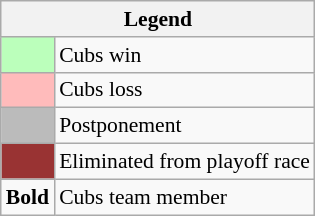<table class="wikitable" style="font-size:90%">
<tr>
<th colspan="2">Legend</th>
</tr>
<tr>
<td bgcolor="#bbffbb"> </td>
<td>Cubs win</td>
</tr>
<tr>
<td bgcolor="#ffbbbb"> </td>
<td>Cubs loss</td>
</tr>
<tr>
<td bgcolor="#bbbbbb"> </td>
<td>Postponement</td>
</tr>
<tr>
<td bgcolor="#993333"> </td>
<td>Eliminated from playoff race</td>
</tr>
<tr>
<td><strong>Bold</strong></td>
<td>Cubs team member</td>
</tr>
</table>
